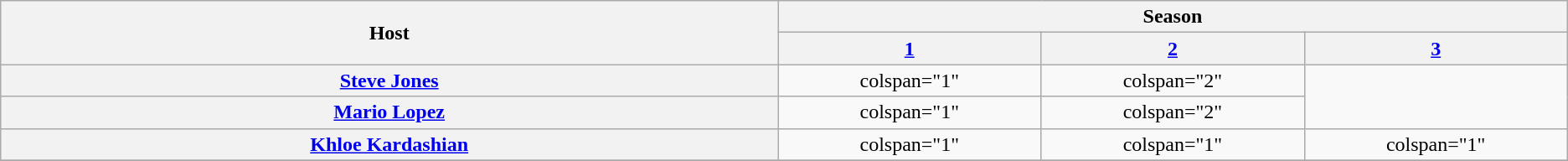<table class="wikitable plainrowheaders" style="text-align:center">
<tr>
<th rowspan="2" style="width:20%;" scope="col">Host</th>
<th colspan="3">Season</th>
</tr>
<tr>
<th style="width:6.67%;" scope="colspan"><a href='#'>1</a></th>
<th style="width:6.67%;" scope="colspan"><a href='#'>2</a></th>
<th style="width:6.67%;" scope="colspan"><a href='#'>3</a></th>
</tr>
<tr>
<th scope="row" style="text-align: center;"><a href='#'>Steve Jones</a></th>
<td>colspan="1" </td>
<td>colspan="2" </td>
</tr>
<tr>
<th scope="row" style="text-align: center;"><a href='#'>Mario Lopez</a></th>
<td>colspan="1" </td>
<td>colspan="2" </td>
</tr>
<tr>
<th scope="row" style="text-align: center;"><a href='#'>Khloe Kardashian</a></th>
<td>colspan="1" </td>
<td>colspan="1" </td>
<td>colspan="1" </td>
</tr>
<tr>
</tr>
</table>
